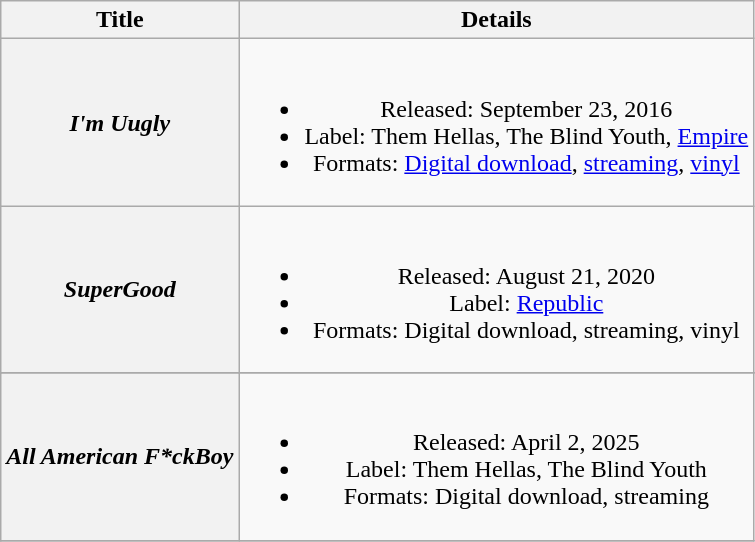<table class="wikitable plainrowheaders" style="text-align:center;">
<tr>
<th>Title</th>
<th>Details</th>
</tr>
<tr>
<th scope="row"><em>I'm Uugly</em></th>
<td><br><ul><li>Released: September 23, 2016</li><li>Label: Them Hellas, The Blind Youth, <a href='#'>Empire</a></li><li>Formats: <a href='#'>Digital download</a>, <a href='#'>streaming</a>, <a href='#'>vinyl</a></li></ul></td>
</tr>
<tr>
<th scope="row"><em>SuperGood</em></th>
<td><br><ul><li>Released: August 21, 2020</li><li>Label: <a href='#'>Republic</a></li><li>Formats: Digital download, streaming, vinyl</li></ul></td>
</tr>
<tr>
</tr>
<tr>
<th scope="row"><em>All American F*ckBoy</em></th>
<td><br><ul><li>Released: April 2, 2025</li><li>Label: Them Hellas, The Blind Youth</li><li>Formats: Digital download, streaming</li></ul></td>
</tr>
<tr>
</tr>
</table>
